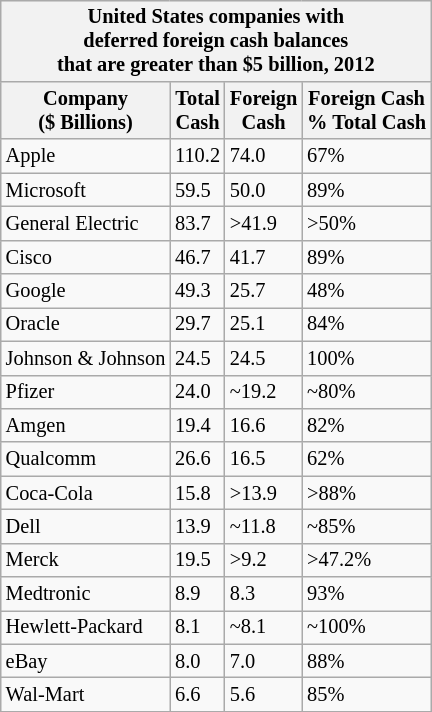<table class="wikitable collapsible = collapsed"   align="left" style="margin:1em 1em 0 0; font-size: 85%; ">
<tr>
<th colspan = 4>United States companies with <br> deferred foreign cash balances <br> that are greater than $5 billion, 2012</th>
</tr>
<tr>
<th>Company <br> ($ Billions)</th>
<th>Total <br> Cash</th>
<th>Foreign <br> Cash</th>
<th>Foreign Cash <br> % Total Cash</th>
</tr>
<tr>
<td>Apple</td>
<td>110.2</td>
<td>74.0</td>
<td>67%</td>
</tr>
<tr>
<td>Microsoft</td>
<td>59.5</td>
<td>50.0</td>
<td>89%</td>
</tr>
<tr>
<td>General Electric</td>
<td>83.7</td>
<td>>41.9</td>
<td>>50%</td>
</tr>
<tr>
<td>Cisco</td>
<td>46.7</td>
<td>41.7</td>
<td>89%</td>
</tr>
<tr>
<td>Google</td>
<td>49.3</td>
<td>25.7</td>
<td>48%</td>
</tr>
<tr>
<td>Oracle</td>
<td>29.7</td>
<td>25.1</td>
<td>84%</td>
</tr>
<tr>
<td>Johnson & Johnson</td>
<td>24.5</td>
<td>24.5</td>
<td>100%</td>
</tr>
<tr>
<td>Pfizer</td>
<td>24.0</td>
<td>~19.2</td>
<td>~80%</td>
</tr>
<tr>
<td>Amgen</td>
<td>19.4</td>
<td>16.6</td>
<td>82%</td>
</tr>
<tr>
<td>Qualcomm</td>
<td>26.6</td>
<td>16.5</td>
<td>62%</td>
</tr>
<tr>
<td>Coca-Cola</td>
<td>15.8</td>
<td>>13.9</td>
<td>>88%</td>
</tr>
<tr>
<td>Dell</td>
<td>13.9</td>
<td>~11.8</td>
<td>~85%</td>
</tr>
<tr>
<td>Merck</td>
<td>19.5</td>
<td>>9.2</td>
<td>>47.2%</td>
</tr>
<tr>
<td>Medtronic</td>
<td>8.9</td>
<td>8.3</td>
<td>93%</td>
</tr>
<tr>
<td>Hewlett-Packard</td>
<td>8.1</td>
<td>~8.1</td>
<td>~100%</td>
</tr>
<tr>
<td>eBay</td>
<td>8.0</td>
<td>7.0</td>
<td>88%</td>
</tr>
<tr>
<td>Wal-Mart</td>
<td>6.6</td>
<td>5.6</td>
<td>85%</td>
</tr>
<tr>
</tr>
</table>
